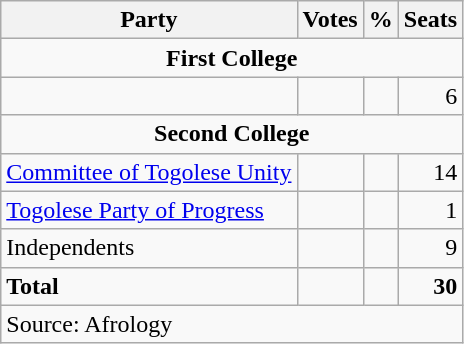<table class=wikitable style=text-align:right>
<tr>
<th>Party</th>
<th>Votes</th>
<th>%</th>
<th>Seats</th>
</tr>
<tr>
<td align=center colspan=4><strong>First College</strong></td>
</tr>
<tr>
<td align=left></td>
<td></td>
<td></td>
<td>6</td>
</tr>
<tr>
<td align=center colspan=4><strong>Second College</strong></td>
</tr>
<tr>
<td align=left><a href='#'>Committee of Togolese Unity</a></td>
<td></td>
<td></td>
<td>14</td>
</tr>
<tr>
<td align=left><a href='#'>Togolese Party of Progress</a></td>
<td></td>
<td></td>
<td>1</td>
</tr>
<tr>
<td align=left>Independents</td>
<td></td>
<td></td>
<td>9</td>
</tr>
<tr>
<td align=left><strong>Total</strong></td>
<td></td>
<td></td>
<td><strong>30</strong></td>
</tr>
<tr>
<td align=left colspan=4>Source: Afrology</td>
</tr>
</table>
